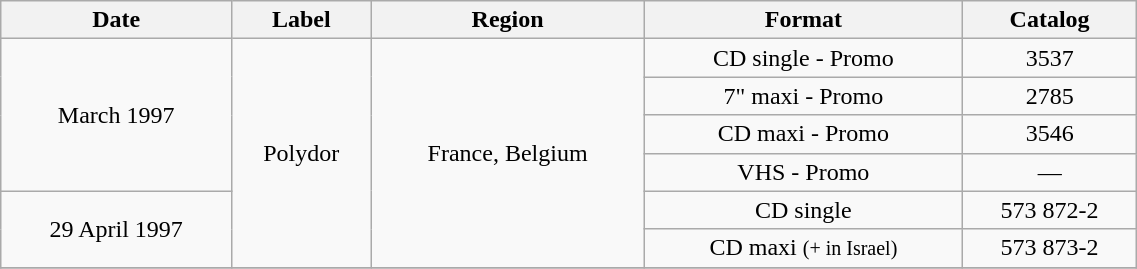<table class="wikitable" width="60%" border="1">
<tr>
<th>Date</th>
<th>Label</th>
<th>Region</th>
<th>Format</th>
<th>Catalog</th>
</tr>
<tr>
<td rowspan=4 align=center>March 1997</td>
<td rowspan=6 align=center>Polydor</td>
<td rowspan=6 align=center>France, Belgium</td>
<td align=center>CD single - Promo</td>
<td align=center>3537</td>
</tr>
<tr>
<td align=center>7" maxi - Promo</td>
<td align=center>2785</td>
</tr>
<tr>
<td align=center>CD maxi - Promo</td>
<td align=center>3546</td>
</tr>
<tr>
<td align=center>VHS - Promo</td>
<td align=center>—</td>
</tr>
<tr>
<td rowspan=2 align=center>29 April 1997</td>
<td align=center>CD single</td>
<td align=center>573 872-2</td>
</tr>
<tr>
<td align=center>CD maxi <small>(+ in Israel)</small></td>
<td align=center>573 873-2</td>
</tr>
<tr>
</tr>
</table>
